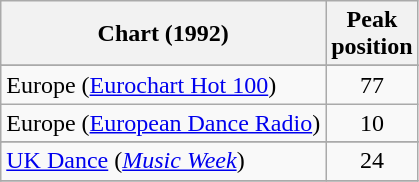<table class="wikitable sortable">
<tr>
<th>Chart (1992)</th>
<th>Peak<br>position</th>
</tr>
<tr>
</tr>
<tr>
<td>Europe (<a href='#'>Eurochart Hot 100</a>)</td>
<td style="text-align:center;">77</td>
</tr>
<tr>
<td>Europe (<a href='#'>European Dance Radio</a>)</td>
<td style="text-align:center;">10</td>
</tr>
<tr>
</tr>
<tr>
</tr>
<tr>
</tr>
<tr>
</tr>
<tr>
<td><a href='#'>UK Dance</a> (<em><a href='#'>Music Week</a></em>)</td>
<td style="text-align:center;">24</td>
</tr>
<tr>
</tr>
</table>
